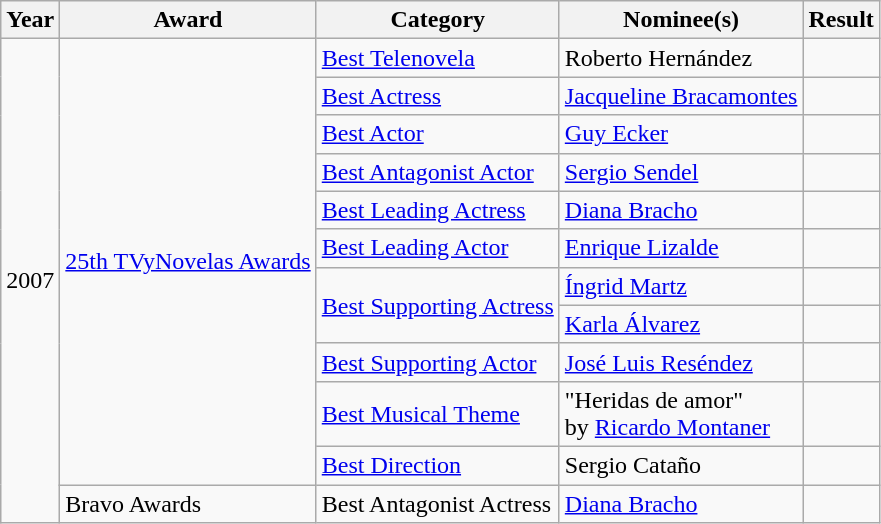<table class="wikitable plainrowheaders" style="text-align;">
<tr>
<th scope="col">Year</th>
<th scope="col">Award</th>
<th scope="col">Category</th>
<th scope="col">Nominee(s)</th>
<th scope="col">Result</th>
</tr>
<tr>
<td rowspan=12>2007</td>
<td rowspan=11><a href='#'>25th TVyNovelas Awards</a></td>
<td><a href='#'>Best Telenovela</a></td>
<td>Roberto Hernández</td>
<td></td>
</tr>
<tr>
<td><a href='#'>Best Actress</a></td>
<td><a href='#'>Jacqueline Bracamontes</a></td>
<td></td>
</tr>
<tr>
<td><a href='#'>Best Actor</a></td>
<td><a href='#'>Guy Ecker</a></td>
<td></td>
</tr>
<tr>
<td><a href='#'>Best Antagonist Actor</a></td>
<td><a href='#'>Sergio Sendel</a></td>
<td></td>
</tr>
<tr>
<td><a href='#'>Best Leading Actress</a></td>
<td><a href='#'>Diana Bracho</a></td>
<td></td>
</tr>
<tr>
<td><a href='#'>Best Leading Actor</a></td>
<td><a href='#'>Enrique Lizalde</a></td>
<td></td>
</tr>
<tr>
<td rowspan=2><a href='#'>Best Supporting Actress</a></td>
<td><a href='#'>Íngrid Martz</a></td>
<td></td>
</tr>
<tr>
<td><a href='#'>Karla Álvarez</a></td>
<td></td>
</tr>
<tr>
<td><a href='#'>Best Supporting Actor</a></td>
<td><a href='#'>José Luis Reséndez</a></td>
<td></td>
</tr>
<tr>
<td><a href='#'>Best Musical Theme</a></td>
<td>"Heridas de amor" <br> by <a href='#'>Ricardo Montaner</a></td>
<td></td>
</tr>
<tr>
<td><a href='#'>Best Direction</a></td>
<td>Sergio Cataño</td>
<td></td>
</tr>
<tr>
<td>Bravo Awards</td>
<td>Best Antagonist Actress</td>
<td><a href='#'>Diana Bracho</a></td>
<td></td>
</tr>
</table>
